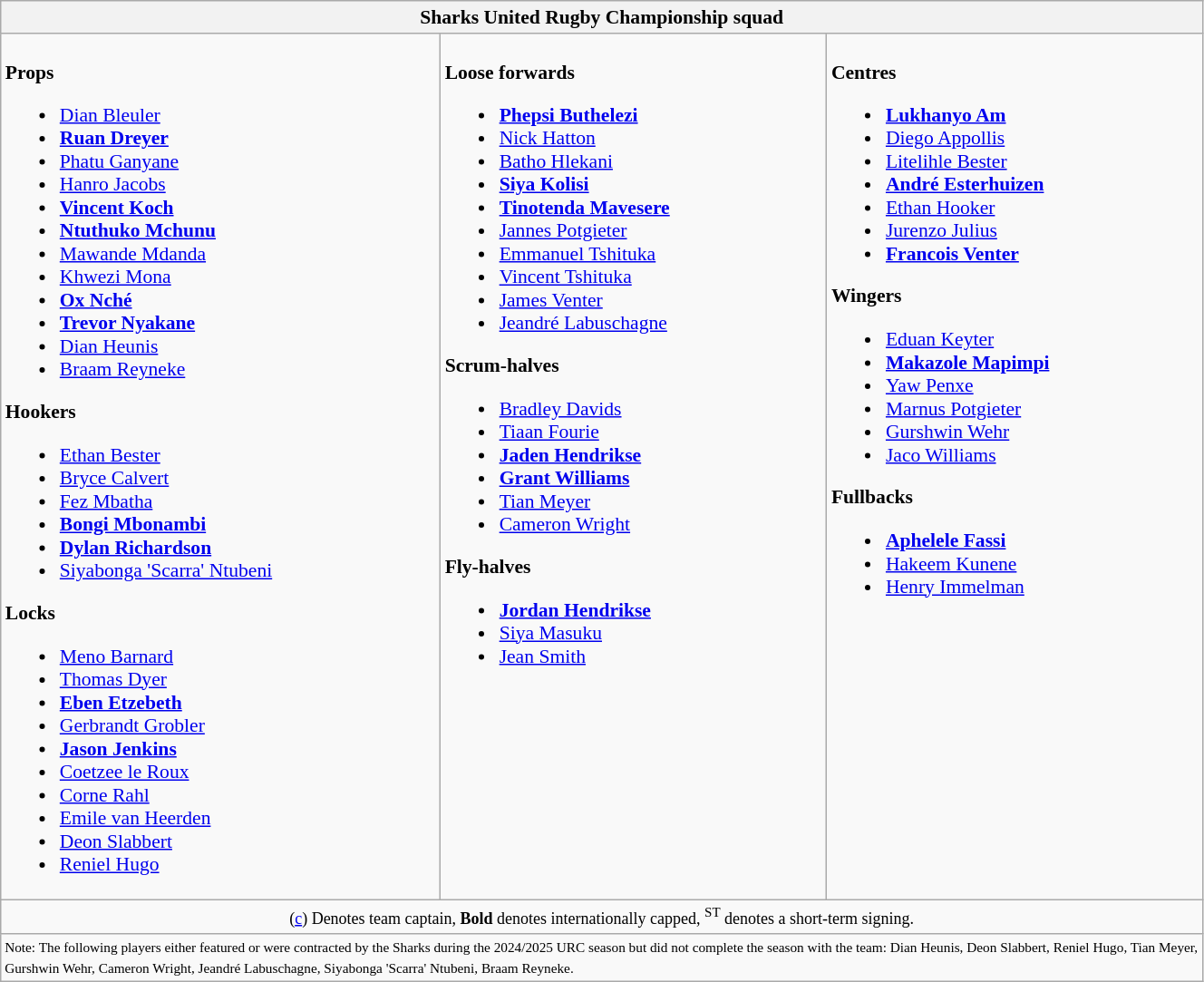<table class="wikitable" style="text-align:left; font-size:90%; width:70%">
<tr>
<th colspan="100%">Sharks United Rugby Championship squad</th>
</tr>
<tr valign="top">
<td><br><strong>Props</strong><ul><li> <a href='#'>Dian Bleuler</a></li><li> <strong><a href='#'>Ruan Dreyer</a></strong></li><li> <a href='#'>Phatu Ganyane</a></li><li> <a href='#'>Hanro Jacobs</a></li><li> <strong><a href='#'>Vincent Koch</a></strong></li><li> <strong><a href='#'>Ntuthuko Mchunu</a></strong></li><li> <a href='#'>Mawande Mdanda</a></li><li> <a href='#'>Khwezi Mona</a></li><li> <strong><a href='#'>Ox Nché</a></strong></li><li> <strong><a href='#'>Trevor Nyakane</a></strong></li><li> <a href='#'>Dian Heunis</a></li><li> <a href='#'>Braam Reyneke</a></li></ul><strong>Hookers</strong><ul><li> <a href='#'>Ethan Bester</a></li><li> <a href='#'>Bryce Calvert</a></li><li> <a href='#'>Fez Mbatha</a></li><li> <strong><a href='#'>Bongi Mbonambi</a></strong></li><li> <strong><a href='#'>Dylan Richardson</a></strong></li><li> <a href='#'>Siyabonga 'Scarra' Ntubeni</a></li></ul><strong>Locks</strong><ul><li> <a href='#'>Meno Barnard</a></li><li> <a href='#'>Thomas Dyer</a></li><li> <strong><a href='#'>Eben Etzebeth</a></strong></li><li> <a href='#'>Gerbrandt Grobler</a></li><li> <strong><a href='#'>Jason Jenkins</a></strong></li><li> <a href='#'>Coetzee le Roux</a></li><li> <a href='#'>Corne Rahl</a></li><li> <a href='#'>Emile van Heerden</a></li><li> <a href='#'>Deon Slabbert</a></li><li> <a href='#'>Reniel Hugo</a></li></ul></td>
<td><br><strong>Loose forwards</strong><ul><li> <strong><a href='#'>Phepsi Buthelezi</a></strong></li><li> <a href='#'>Nick Hatton</a></li><li> <a href='#'>Batho Hlekani</a></li><li> <strong><a href='#'>Siya Kolisi</a></strong></li><li> <strong><a href='#'>Tinotenda Mavesere</a></strong></li><li> <a href='#'>Jannes Potgieter</a></li><li> <a href='#'>Emmanuel Tshituka</a></li><li> <a href='#'>Vincent Tshituka</a></li><li> <a href='#'>James Venter</a></li><li> <a href='#'>Jeandré Labuschagne</a></li></ul><strong>Scrum-halves</strong><ul><li> <a href='#'>Bradley Davids</a></li><li> <a href='#'>Tiaan Fourie</a></li><li> <strong><a href='#'>Jaden Hendrikse</a></strong></li><li> <strong><a href='#'>Grant Williams</a></strong></li><li> <a href='#'>Tian Meyer</a></li><li> <a href='#'>Cameron Wright</a></li></ul><strong>Fly-halves</strong><ul><li> <strong><a href='#'>Jordan Hendrikse</a></strong></li><li> <a href='#'>Siya Masuku</a></li><li> <a href='#'>Jean Smith</a></li></ul></td>
<td><br><strong>Centres</strong><ul><li> <strong><a href='#'>Lukhanyo Am</a></strong></li><li> <a href='#'>Diego Appollis</a></li><li> <a href='#'>Litelihle Bester</a></li><li> <strong><a href='#'>André Esterhuizen</a></strong></li><li> <a href='#'>Ethan Hooker</a></li><li> <a href='#'>Jurenzo Julius</a></li><li> <strong><a href='#'>Francois Venter</a></strong></li></ul><strong>Wingers</strong><ul><li> <a href='#'>Eduan Keyter</a></li><li> <strong><a href='#'>Makazole Mapimpi</a></strong></li><li> <a href='#'>Yaw Penxe</a></li><li> <a href='#'>Marnus Potgieter</a></li><li> <a href='#'>Gurshwin Wehr</a></li><li> <a href='#'>Jaco Williams</a></li></ul><strong>Fullbacks</strong><ul><li> <strong><a href='#'>Aphelele Fassi</a></strong></li><li> <a href='#'>Hakeem Kunene</a></li><li> <a href='#'>Henry Immelman</a></li></ul></td>
</tr>
<tr>
<td colspan="100%" style="text-align:center;"><small>(<a href='#'>c</a>) Denotes team captain, <strong>Bold</strong> denotes internationally capped, <sup>ST</sup> denotes a short-term signing.</small> </td>
</tr>
<tr>
<td colspan="100%" style="text-align:left; font-size:85%"><small>Note: The following players either featured or were contracted by the Sharks during the 2024/2025 URC season but did not complete the season with the team: Dian Heunis, Deon Slabbert, Reniel Hugo, Tian Meyer, Gurshwin Wehr, Cameron Wright, Jeandré Labuschagne, Siyabonga 'Scarra' Ntubeni, Braam Reyneke.</small></td>
</tr>
</table>
